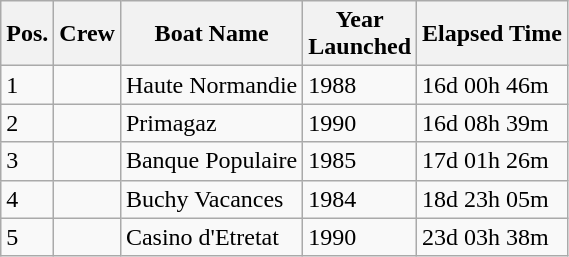<table class="wikitable sortable">
<tr>
<th>Pos.</th>
<th>Crew</th>
<th>Boat Name</th>
<th>Year<br>Launched</th>
<th>Elapsed Time</th>
</tr>
<tr>
<td>1</td>
<td></td>
<td>Haute Normandie</td>
<td>1988</td>
<td>16d 00h 46m</td>
</tr>
<tr>
<td>2</td>
<td></td>
<td>Primagaz</td>
<td>1990</td>
<td>16d 08h 39m</td>
</tr>
<tr>
<td>3</td>
<td></td>
<td>Banque Populaire</td>
<td>1985</td>
<td>17d 01h 26m</td>
</tr>
<tr>
<td>4</td>
<td></td>
<td>Buchy Vacances</td>
<td>1984</td>
<td>18d 23h 05m</td>
</tr>
<tr>
<td>5</td>
<td></td>
<td>Casino d'Etretat</td>
<td>1990</td>
<td>23d 03h 38m</td>
</tr>
</table>
